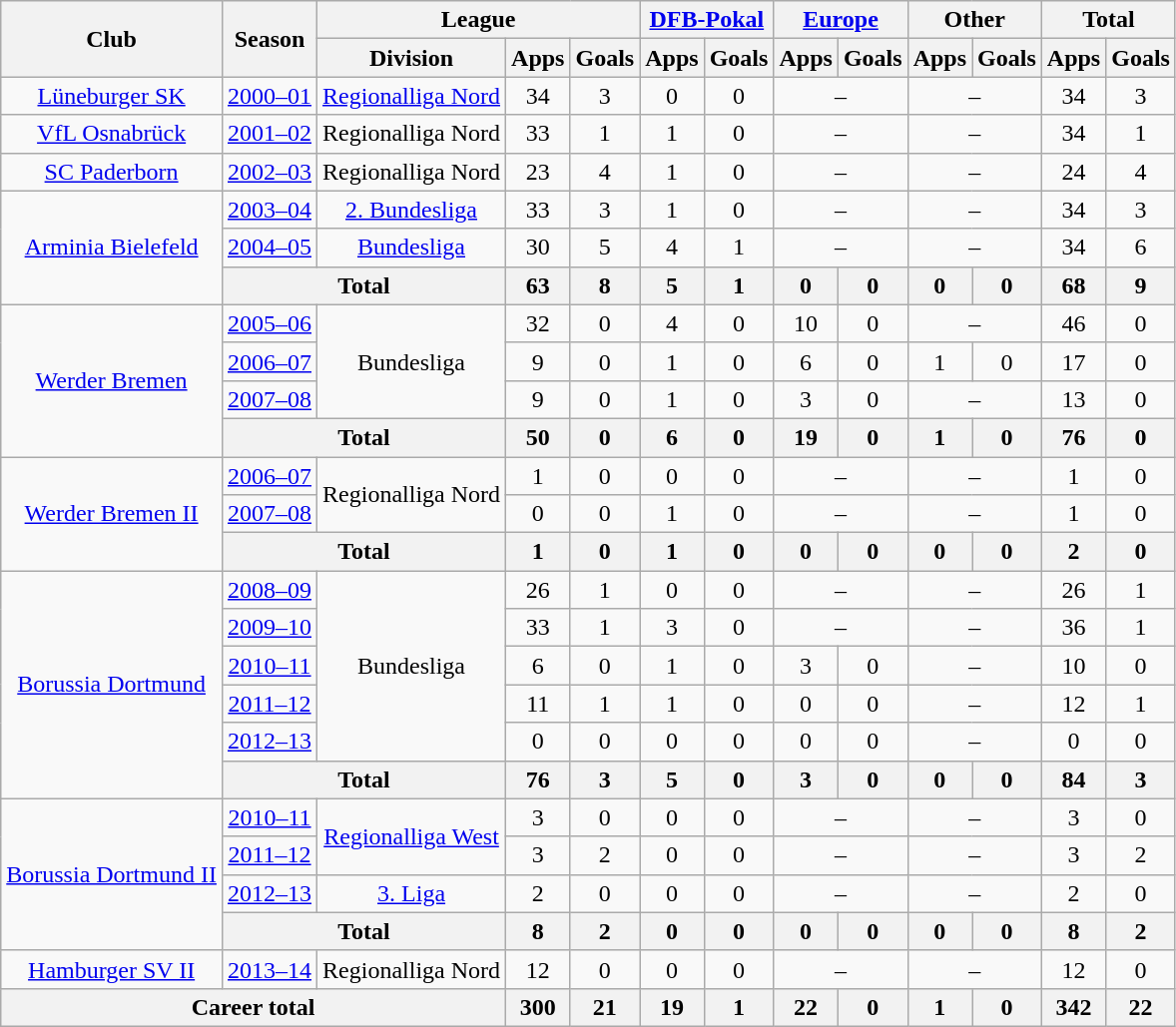<table class="wikitable" style="text-align:center">
<tr>
<th rowspan="2">Club</th>
<th rowspan="2">Season</th>
<th Colspan="3">League</th>
<th Colspan="2"><a href='#'>DFB-Pokal</a></th>
<th Colspan="2"><a href='#'>Europe</a></th>
<th Colspan="2">Other</th>
<th Colspan="2">Total</th>
</tr>
<tr>
<th>Division</th>
<th>Apps</th>
<th>Goals</th>
<th>Apps</th>
<th>Goals</th>
<th>Apps</th>
<th>Goals</th>
<th>Apps</th>
<th>Goals</th>
<th>Apps</th>
<th>Goals</th>
</tr>
<tr>
<td><a href='#'>Lüneburger SK</a></td>
<td><a href='#'>2000–01</a></td>
<td><a href='#'>Regionalliga Nord</a></td>
<td>34</td>
<td>3</td>
<td>0</td>
<td>0</td>
<td colspan="2">–</td>
<td colspan="2">–</td>
<td>34</td>
<td>3</td>
</tr>
<tr>
<td><a href='#'>VfL Osnabrück</a></td>
<td><a href='#'>2001–02</a></td>
<td>Regionalliga Nord</td>
<td>33</td>
<td>1</td>
<td>1</td>
<td>0</td>
<td colspan="2">–</td>
<td colspan="2">–</td>
<td>34</td>
<td>1</td>
</tr>
<tr>
<td><a href='#'>SC Paderborn</a></td>
<td><a href='#'>2002–03</a></td>
<td>Regionalliga Nord</td>
<td>23</td>
<td>4</td>
<td>1</td>
<td>0</td>
<td colspan="2">–</td>
<td colspan="2">–</td>
<td>24</td>
<td>4</td>
</tr>
<tr>
<td rowspan="3"><a href='#'>Arminia Bielefeld</a></td>
<td><a href='#'>2003–04</a></td>
<td><a href='#'>2. Bundesliga</a></td>
<td>33</td>
<td>3</td>
<td>1</td>
<td>0</td>
<td colspan="2">–</td>
<td colspan="2">–</td>
<td>34</td>
<td>3</td>
</tr>
<tr>
<td><a href='#'>2004–05</a></td>
<td><a href='#'>Bundesliga</a></td>
<td>30</td>
<td>5</td>
<td>4</td>
<td>1</td>
<td colspan="2">–</td>
<td colspan="2">–</td>
<td>34</td>
<td>6</td>
</tr>
<tr>
<th colspan="2">Total</th>
<th>63</th>
<th>8</th>
<th>5</th>
<th>1</th>
<th>0</th>
<th>0</th>
<th>0</th>
<th>0</th>
<th>68</th>
<th>9</th>
</tr>
<tr>
<td rowspan="4"><a href='#'>Werder Bremen</a></td>
<td><a href='#'>2005–06</a></td>
<td rowspan="3">Bundesliga</td>
<td>32</td>
<td>0</td>
<td>4</td>
<td>0</td>
<td>10</td>
<td>0</td>
<td colspan="2">–</td>
<td>46</td>
<td>0</td>
</tr>
<tr>
<td><a href='#'>2006–07</a></td>
<td>9</td>
<td>0</td>
<td>1</td>
<td>0</td>
<td>6</td>
<td>0</td>
<td>1</td>
<td>0</td>
<td>17</td>
<td>0</td>
</tr>
<tr>
<td><a href='#'>2007–08</a></td>
<td>9</td>
<td>0</td>
<td>1</td>
<td>0</td>
<td>3</td>
<td>0</td>
<td colspan="2">–</td>
<td>13</td>
<td>0</td>
</tr>
<tr>
<th colspan="2">Total</th>
<th>50</th>
<th>0</th>
<th>6</th>
<th>0</th>
<th>19</th>
<th>0</th>
<th>1</th>
<th>0</th>
<th>76</th>
<th>0</th>
</tr>
<tr>
<td rowspan="3"><a href='#'>Werder Bremen II</a></td>
<td><a href='#'>2006–07</a></td>
<td rowspan="2">Regionalliga Nord</td>
<td>1</td>
<td>0</td>
<td>0</td>
<td>0</td>
<td colspan="2">–</td>
<td colspan="2">–</td>
<td>1</td>
<td>0</td>
</tr>
<tr>
<td><a href='#'>2007–08</a></td>
<td>0</td>
<td>0</td>
<td>1</td>
<td>0</td>
<td colspan="2">–</td>
<td colspan="2">–</td>
<td>1</td>
<td>0</td>
</tr>
<tr>
<th colspan="2">Total</th>
<th>1</th>
<th>0</th>
<th>1</th>
<th>0</th>
<th>0</th>
<th>0</th>
<th>0</th>
<th>0</th>
<th>2</th>
<th>0</th>
</tr>
<tr>
<td rowspan="6"><a href='#'>Borussia Dortmund</a></td>
<td><a href='#'>2008–09</a></td>
<td rowspan="5">Bundesliga</td>
<td>26</td>
<td>1</td>
<td>0</td>
<td>0</td>
<td colspan="2">–</td>
<td colspan="2">–</td>
<td>26</td>
<td>1</td>
</tr>
<tr>
<td><a href='#'>2009–10</a></td>
<td>33</td>
<td>1</td>
<td>3</td>
<td>0</td>
<td colspan="2">–</td>
<td colspan="2">–</td>
<td>36</td>
<td>1</td>
</tr>
<tr>
<td><a href='#'>2010–11</a></td>
<td>6</td>
<td>0</td>
<td>1</td>
<td>0</td>
<td>3</td>
<td>0</td>
<td colspan="2">–</td>
<td>10</td>
<td>0</td>
</tr>
<tr>
<td><a href='#'>2011–12</a></td>
<td>11</td>
<td>1</td>
<td>1</td>
<td>0</td>
<td>0</td>
<td>0</td>
<td colspan="2">–</td>
<td>12</td>
<td>1</td>
</tr>
<tr>
<td><a href='#'>2012–13</a></td>
<td>0</td>
<td>0</td>
<td>0</td>
<td>0</td>
<td>0</td>
<td>0</td>
<td colspan="2">–</td>
<td>0</td>
<td>0</td>
</tr>
<tr>
<th colspan="2">Total</th>
<th>76</th>
<th>3</th>
<th>5</th>
<th>0</th>
<th>3</th>
<th>0</th>
<th>0</th>
<th>0</th>
<th>84</th>
<th>3</th>
</tr>
<tr>
<td rowspan="4"><a href='#'>Borussia Dortmund II</a></td>
<td><a href='#'>2010–11</a></td>
<td rowspan="2"><a href='#'>Regionalliga West</a></td>
<td>3</td>
<td>0</td>
<td>0</td>
<td>0</td>
<td colspan="2">–</td>
<td colspan="2">–</td>
<td>3</td>
<td>0</td>
</tr>
<tr>
<td><a href='#'>2011–12</a></td>
<td>3</td>
<td>2</td>
<td>0</td>
<td>0</td>
<td colspan="2">–</td>
<td colspan="2">–</td>
<td>3</td>
<td>2</td>
</tr>
<tr>
<td><a href='#'>2012–13</a></td>
<td><a href='#'>3. Liga</a></td>
<td>2</td>
<td>0</td>
<td>0</td>
<td>0</td>
<td colspan="2">–</td>
<td colspan="2">–</td>
<td>2</td>
<td>0</td>
</tr>
<tr>
<th colspan="2">Total</th>
<th>8</th>
<th>2</th>
<th>0</th>
<th>0</th>
<th>0</th>
<th>0</th>
<th>0</th>
<th>0</th>
<th>8</th>
<th>2</th>
</tr>
<tr>
<td><a href='#'>Hamburger SV II</a></td>
<td><a href='#'>2013–14</a></td>
<td>Regionalliga Nord</td>
<td>12</td>
<td>0</td>
<td>0</td>
<td>0</td>
<td colspan="2">–</td>
<td colspan="2">–</td>
<td>12</td>
<td>0</td>
</tr>
<tr>
<th colspan="3">Career total</th>
<th>300</th>
<th>21</th>
<th>19</th>
<th>1</th>
<th>22</th>
<th>0</th>
<th>1</th>
<th>0</th>
<th>342</th>
<th>22</th>
</tr>
</table>
